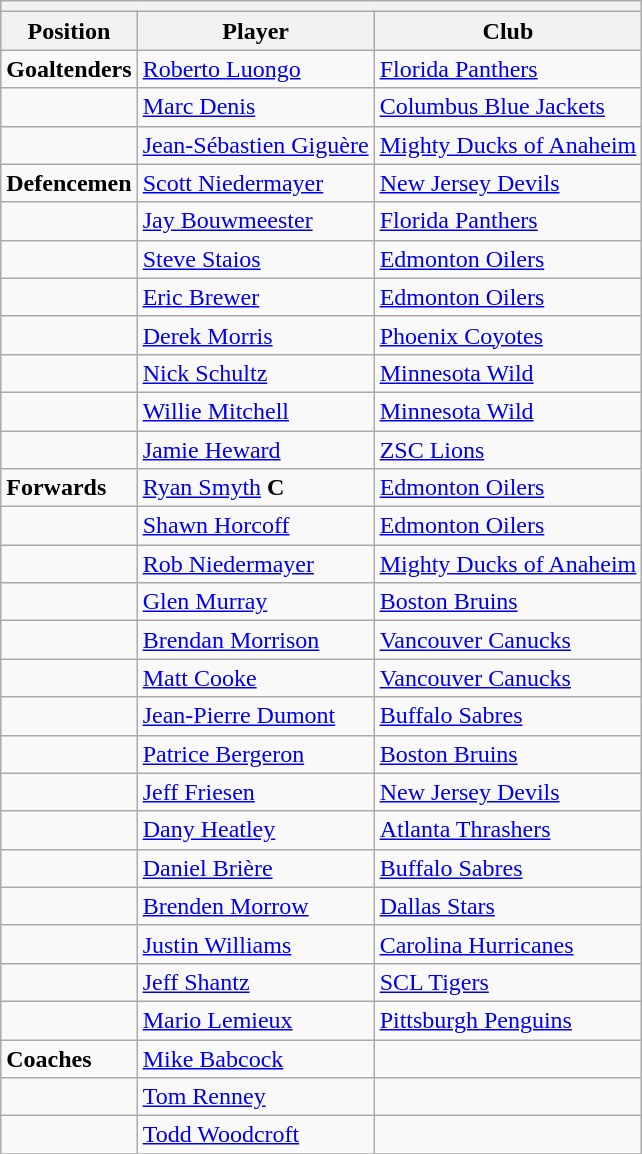<table class=wikitable>
<tr>
<th colspan="7"></th>
</tr>
<tr>
<th>Position</th>
<th>Player</th>
<th>Club</th>
</tr>
<tr>
<td><strong>Goaltenders</strong></td>
<td><a href='#'>Roberto Luongo</a></td>
<td><a href='#'>Florida Panthers</a></td>
</tr>
<tr>
<td></td>
<td><a href='#'>Marc Denis</a></td>
<td><a href='#'>Columbus Blue Jackets</a></td>
</tr>
<tr>
<td></td>
<td><a href='#'>Jean-Sébastien Giguère</a></td>
<td><a href='#'>Mighty Ducks of Anaheim</a></td>
</tr>
<tr>
<td><strong>Defencemen</strong></td>
<td><a href='#'>Scott Niedermayer</a></td>
<td><a href='#'>New Jersey Devils</a></td>
</tr>
<tr>
<td></td>
<td><a href='#'>Jay Bouwmeester</a></td>
<td><a href='#'>Florida Panthers</a></td>
</tr>
<tr>
<td></td>
<td><a href='#'>Steve Staios</a></td>
<td><a href='#'>Edmonton Oilers</a></td>
</tr>
<tr>
<td></td>
<td><a href='#'>Eric Brewer</a></td>
<td><a href='#'>Edmonton Oilers</a></td>
</tr>
<tr>
<td></td>
<td><a href='#'>Derek Morris</a></td>
<td><a href='#'>Phoenix Coyotes</a></td>
</tr>
<tr>
<td></td>
<td><a href='#'>Nick Schultz</a></td>
<td><a href='#'>Minnesota Wild</a></td>
</tr>
<tr>
<td></td>
<td><a href='#'>Willie Mitchell</a></td>
<td><a href='#'>Minnesota Wild</a></td>
</tr>
<tr>
<td></td>
<td><a href='#'>Jamie Heward</a></td>
<td><a href='#'>ZSC Lions</a></td>
</tr>
<tr>
<td><strong>Forwards</strong></td>
<td><a href='#'>Ryan Smyth</a> <strong>C</strong></td>
<td><a href='#'>Edmonton Oilers</a></td>
</tr>
<tr>
<td></td>
<td><a href='#'>Shawn Horcoff</a></td>
<td><a href='#'>Edmonton Oilers</a></td>
</tr>
<tr>
<td></td>
<td><a href='#'>Rob Niedermayer</a></td>
<td><a href='#'>Mighty Ducks of Anaheim</a></td>
</tr>
<tr>
<td></td>
<td><a href='#'>Glen Murray</a></td>
<td><a href='#'>Boston Bruins</a></td>
</tr>
<tr>
<td></td>
<td><a href='#'>Brendan Morrison</a></td>
<td><a href='#'>Vancouver Canucks</a></td>
</tr>
<tr>
<td></td>
<td><a href='#'>Matt Cooke</a></td>
<td><a href='#'>Vancouver Canucks</a></td>
</tr>
<tr>
<td></td>
<td><a href='#'>Jean-Pierre Dumont</a></td>
<td><a href='#'>Buffalo Sabres</a></td>
</tr>
<tr>
<td></td>
<td><a href='#'>Patrice Bergeron</a></td>
<td><a href='#'>Boston Bruins</a></td>
</tr>
<tr>
<td></td>
<td><a href='#'>Jeff Friesen</a></td>
<td><a href='#'>New Jersey Devils</a></td>
</tr>
<tr>
<td></td>
<td><a href='#'>Dany Heatley</a></td>
<td><a href='#'>Atlanta Thrashers</a></td>
</tr>
<tr>
<td></td>
<td><a href='#'>Daniel Brière</a></td>
<td><a href='#'>Buffalo Sabres</a></td>
</tr>
<tr>
<td></td>
<td><a href='#'>Brenden Morrow</a></td>
<td><a href='#'>Dallas Stars</a></td>
</tr>
<tr>
<td></td>
<td><a href='#'>Justin Williams</a></td>
<td><a href='#'>Carolina Hurricanes</a></td>
</tr>
<tr>
<td></td>
<td><a href='#'>Jeff Shantz</a></td>
<td><a href='#'>SCL Tigers</a></td>
</tr>
<tr>
<td></td>
<td><a href='#'>Mario Lemieux</a></td>
<td><a href='#'>Pittsburgh Penguins</a></td>
</tr>
<tr>
<td><strong>Coaches</strong></td>
<td><a href='#'>Mike Babcock</a></td>
<td></td>
</tr>
<tr>
<td></td>
<td><a href='#'>Tom Renney</a></td>
<td></td>
</tr>
<tr>
<td></td>
<td><a href='#'>Todd Woodcroft</a></td>
<td></td>
</tr>
<tr>
</tr>
</table>
